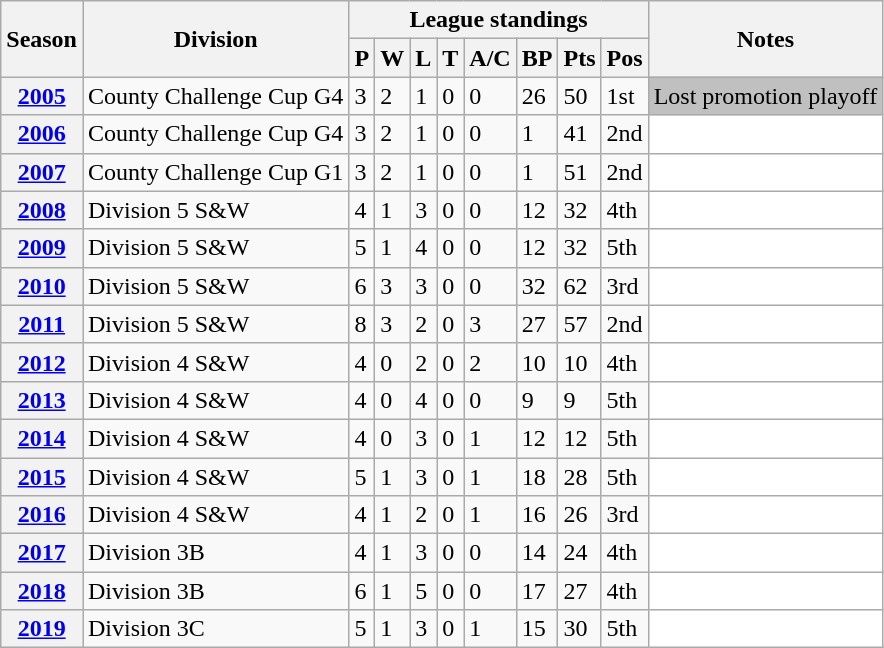<table class="wikitable sortable">
<tr>
<th scope="col" rowspan="2">Season</th>
<th scope="col" rowspan="2">Division</th>
<th scope="col" colspan="8">League standings</th>
<th scope="col" rowspan="2">Notes</th>
</tr>
<tr>
<th scope="col">P</th>
<th scope="col">W</th>
<th scope="col">L</th>
<th scope="col">T</th>
<th scope="col">A/C</th>
<th scope="col">BP</th>
<th scope="col">Pts</th>
<th scope="col">Pos</th>
</tr>
<tr>
<th scope="row"><a href='#'>2005</a></th>
<td>County Challenge Cup G4</td>
<td>3</td>
<td>2</td>
<td>1</td>
<td>0</td>
<td>0</td>
<td>26</td>
<td>50</td>
<td>1st</td>
<td style="background: silver;">Lost promotion playoff</td>
</tr>
<tr>
<th scope="row"><a href='#'>2006</a></th>
<td>County Challenge Cup G4</td>
<td>3</td>
<td>2</td>
<td>1</td>
<td>0</td>
<td>0</td>
<td>1</td>
<td>41</td>
<td>2nd</td>
<td style="background: white;"></td>
</tr>
<tr>
<th scope="row"><a href='#'>2007</a></th>
<td>County Challenge Cup G1</td>
<td>3</td>
<td>2</td>
<td>1</td>
<td>0</td>
<td>0</td>
<td>1</td>
<td>51</td>
<td>2nd</td>
<td style="background: white;"></td>
</tr>
<tr>
<th scope="row"><a href='#'>2008</a></th>
<td>Division 5 S&W</td>
<td>4</td>
<td>1</td>
<td>3</td>
<td>0</td>
<td>0</td>
<td>12</td>
<td>32</td>
<td>4th</td>
<td style="background: white;"></td>
</tr>
<tr>
<th scope="row"><a href='#'>2009</a></th>
<td>Division 5 S&W</td>
<td>5</td>
<td>1</td>
<td>4</td>
<td>0</td>
<td>0</td>
<td>12</td>
<td>32</td>
<td>5th</td>
<td style="background: white;"></td>
</tr>
<tr>
<th scope="row"><a href='#'>2010</a></th>
<td>Division 5 S&W</td>
<td>6</td>
<td>3</td>
<td>3</td>
<td>0</td>
<td>0</td>
<td>32</td>
<td>62</td>
<td>3rd</td>
<td style="background: white;"></td>
</tr>
<tr>
<th scope="row"><a href='#'>2011</a></th>
<td>Division 5 S&W</td>
<td>8</td>
<td>3</td>
<td>2</td>
<td>0</td>
<td>3</td>
<td>27</td>
<td>57</td>
<td>2nd</td>
<td style="background: white;"></td>
</tr>
<tr>
<th scope="row"><a href='#'>2012</a></th>
<td>Division 4 S&W</td>
<td>4</td>
<td>0</td>
<td>2</td>
<td>0</td>
<td>2</td>
<td>10</td>
<td>10</td>
<td>4th</td>
<td style="background: white;"></td>
</tr>
<tr>
<th scope="row"><a href='#'>2013</a></th>
<td>Division 4 S&W</td>
<td>4</td>
<td>0</td>
<td>4</td>
<td>0</td>
<td>0</td>
<td>9</td>
<td>9</td>
<td>5th</td>
<td style="background: white;"></td>
</tr>
<tr>
<th scope="row"><a href='#'>2014</a></th>
<td>Division 4 S&W</td>
<td>4</td>
<td>0</td>
<td>3</td>
<td>0</td>
<td>1</td>
<td>12</td>
<td>12</td>
<td>5th</td>
<td style="background: white;"></td>
</tr>
<tr>
<th scope="row"><a href='#'>2015</a></th>
<td>Division 4 S&W</td>
<td>5</td>
<td>1</td>
<td>3</td>
<td>0</td>
<td>1</td>
<td>18</td>
<td>28</td>
<td>5th</td>
<td style="background: white;"></td>
</tr>
<tr>
<th scope="row"><a href='#'>2016</a></th>
<td>Division 4 S&W</td>
<td>4</td>
<td>1</td>
<td>2</td>
<td>0</td>
<td>1</td>
<td>16</td>
<td>26</td>
<td>3rd</td>
<td style="background: white;"></td>
</tr>
<tr>
<th scope="row"><a href='#'>2017</a></th>
<td>Division 3B</td>
<td>4</td>
<td>1</td>
<td>3</td>
<td>0</td>
<td>0</td>
<td>14</td>
<td>24</td>
<td>4th</td>
<td style="background: white;"></td>
</tr>
<tr>
<th scope="row"><a href='#'>2018</a></th>
<td>Division 3B</td>
<td>6</td>
<td>1</td>
<td>5</td>
<td>0</td>
<td>0</td>
<td>17</td>
<td>27</td>
<td>4th</td>
<td style="background: white;"></td>
</tr>
<tr>
<th scope="row"><a href='#'>2019</a></th>
<td>Division 3C</td>
<td>5</td>
<td>1</td>
<td>3</td>
<td>0</td>
<td>1</td>
<td>15</td>
<td>30</td>
<td>5th</td>
<td style="background: white;"></td>
</tr>
</table>
